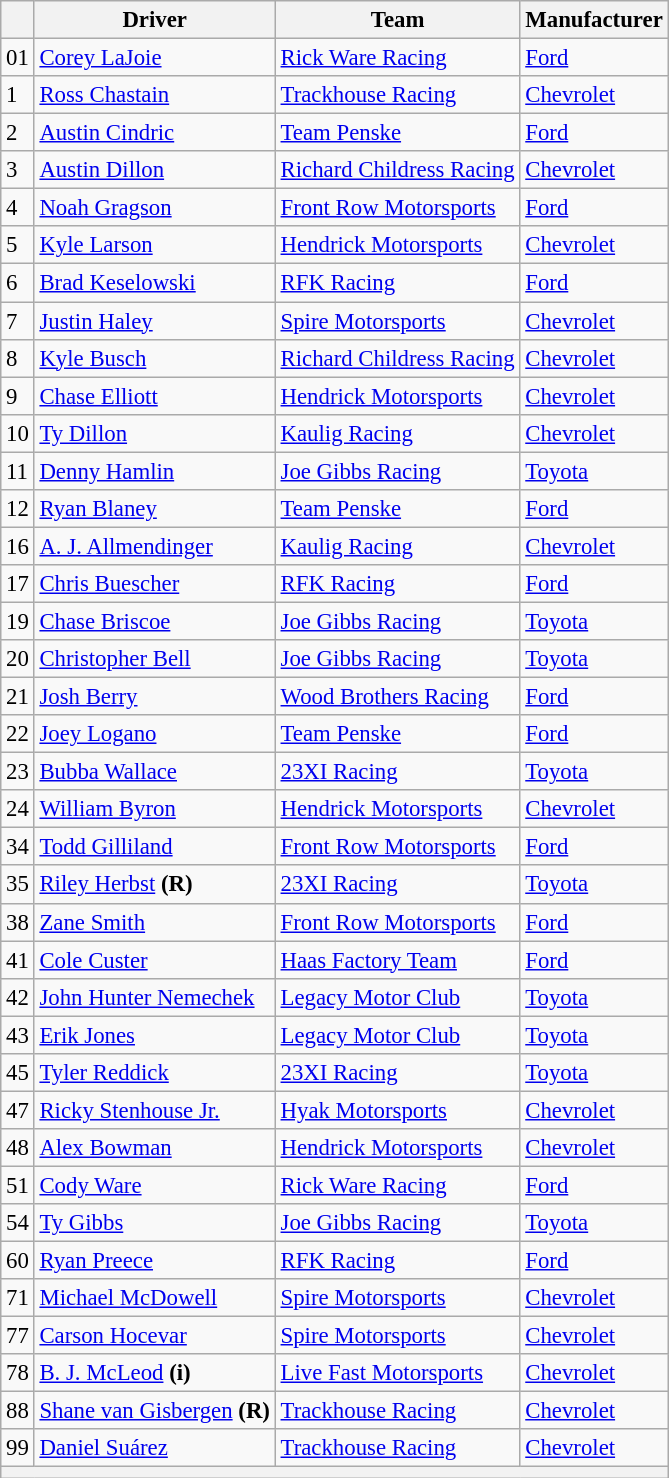<table class="wikitable" style="font-size:95%">
<tr>
<th></th>
<th>Driver</th>
<th>Team</th>
<th>Manufacturer</th>
</tr>
<tr>
<td>01</td>
<td><a href='#'>Corey LaJoie</a></td>
<td><a href='#'>Rick Ware Racing</a></td>
<td><a href='#'>Ford</a></td>
</tr>
<tr>
<td>1</td>
<td><a href='#'>Ross Chastain</a></td>
<td><a href='#'>Trackhouse Racing</a></td>
<td><a href='#'>Chevrolet</a></td>
</tr>
<tr>
<td>2</td>
<td><a href='#'>Austin Cindric</a></td>
<td><a href='#'>Team Penske</a></td>
<td><a href='#'>Ford</a></td>
</tr>
<tr>
<td>3</td>
<td><a href='#'>Austin Dillon</a></td>
<td><a href='#'>Richard Childress Racing</a></td>
<td><a href='#'>Chevrolet</a></td>
</tr>
<tr>
<td>4</td>
<td><a href='#'>Noah Gragson</a></td>
<td><a href='#'>Front Row Motorsports</a></td>
<td><a href='#'>Ford</a></td>
</tr>
<tr>
<td>5</td>
<td><a href='#'>Kyle Larson</a></td>
<td><a href='#'>Hendrick Motorsports</a></td>
<td><a href='#'>Chevrolet</a></td>
</tr>
<tr>
<td>6</td>
<td><a href='#'>Brad Keselowski</a></td>
<td><a href='#'>RFK Racing</a></td>
<td><a href='#'>Ford</a></td>
</tr>
<tr>
<td>7</td>
<td><a href='#'>Justin Haley</a></td>
<td><a href='#'>Spire Motorsports</a></td>
<td><a href='#'>Chevrolet</a></td>
</tr>
<tr>
<td>8</td>
<td><a href='#'>Kyle Busch</a></td>
<td><a href='#'>Richard Childress Racing</a></td>
<td><a href='#'>Chevrolet</a></td>
</tr>
<tr>
<td>9</td>
<td><a href='#'>Chase Elliott</a></td>
<td><a href='#'>Hendrick Motorsports</a></td>
<td><a href='#'>Chevrolet</a></td>
</tr>
<tr>
<td>10</td>
<td><a href='#'>Ty Dillon</a></td>
<td><a href='#'>Kaulig Racing</a></td>
<td><a href='#'>Chevrolet</a></td>
</tr>
<tr>
<td>11</td>
<td><a href='#'>Denny Hamlin</a></td>
<td><a href='#'>Joe Gibbs Racing</a></td>
<td><a href='#'>Toyota</a></td>
</tr>
<tr>
<td>12</td>
<td><a href='#'>Ryan Blaney</a></td>
<td><a href='#'>Team Penske</a></td>
<td><a href='#'>Ford</a></td>
</tr>
<tr>
<td>16</td>
<td><a href='#'>A. J. Allmendinger</a></td>
<td><a href='#'>Kaulig Racing</a></td>
<td><a href='#'>Chevrolet</a></td>
</tr>
<tr>
<td>17</td>
<td><a href='#'>Chris Buescher</a></td>
<td><a href='#'>RFK Racing</a></td>
<td><a href='#'>Ford</a></td>
</tr>
<tr>
<td>19</td>
<td><a href='#'>Chase Briscoe</a></td>
<td><a href='#'>Joe Gibbs Racing</a></td>
<td><a href='#'>Toyota</a></td>
</tr>
<tr>
<td>20</td>
<td><a href='#'>Christopher Bell</a></td>
<td><a href='#'>Joe Gibbs Racing</a></td>
<td><a href='#'>Toyota</a></td>
</tr>
<tr>
<td>21</td>
<td><a href='#'>Josh Berry</a></td>
<td><a href='#'>Wood Brothers Racing</a></td>
<td><a href='#'>Ford</a></td>
</tr>
<tr>
<td>22</td>
<td><a href='#'>Joey Logano</a></td>
<td><a href='#'>Team Penske</a></td>
<td><a href='#'>Ford</a></td>
</tr>
<tr>
<td>23</td>
<td><a href='#'>Bubba Wallace</a></td>
<td><a href='#'>23XI Racing</a></td>
<td><a href='#'>Toyota</a></td>
</tr>
<tr>
<td>24</td>
<td><a href='#'>William Byron</a></td>
<td><a href='#'>Hendrick Motorsports</a></td>
<td><a href='#'>Chevrolet</a></td>
</tr>
<tr>
<td>34</td>
<td><a href='#'>Todd Gilliland</a></td>
<td><a href='#'>Front Row Motorsports</a></td>
<td><a href='#'>Ford</a></td>
</tr>
<tr>
<td>35</td>
<td><a href='#'>Riley Herbst</a> <strong>(R)</strong></td>
<td><a href='#'>23XI Racing</a></td>
<td><a href='#'>Toyota</a></td>
</tr>
<tr>
<td>38</td>
<td><a href='#'>Zane Smith</a></td>
<td><a href='#'>Front Row Motorsports</a></td>
<td><a href='#'>Ford</a></td>
</tr>
<tr>
<td>41</td>
<td><a href='#'>Cole Custer</a></td>
<td><a href='#'>Haas Factory Team</a></td>
<td><a href='#'>Ford</a></td>
</tr>
<tr>
<td>42</td>
<td><a href='#'>John Hunter Nemechek</a></td>
<td><a href='#'>Legacy Motor Club</a></td>
<td><a href='#'>Toyota</a></td>
</tr>
<tr>
<td>43</td>
<td><a href='#'>Erik Jones</a></td>
<td><a href='#'>Legacy Motor Club</a></td>
<td><a href='#'>Toyota</a></td>
</tr>
<tr>
<td>45</td>
<td><a href='#'>Tyler Reddick</a></td>
<td><a href='#'>23XI Racing</a></td>
<td><a href='#'>Toyota</a></td>
</tr>
<tr>
<td>47</td>
<td><a href='#'>Ricky Stenhouse Jr.</a></td>
<td><a href='#'>Hyak Motorsports</a></td>
<td><a href='#'>Chevrolet</a></td>
</tr>
<tr>
<td>48</td>
<td><a href='#'>Alex Bowman</a></td>
<td><a href='#'>Hendrick Motorsports</a></td>
<td><a href='#'>Chevrolet</a></td>
</tr>
<tr>
<td>51</td>
<td><a href='#'>Cody Ware</a></td>
<td><a href='#'>Rick Ware Racing</a></td>
<td><a href='#'>Ford</a></td>
</tr>
<tr>
<td>54</td>
<td><a href='#'>Ty Gibbs</a></td>
<td><a href='#'>Joe Gibbs Racing</a></td>
<td><a href='#'>Toyota</a></td>
</tr>
<tr>
<td>60</td>
<td><a href='#'>Ryan Preece</a></td>
<td><a href='#'>RFK Racing</a></td>
<td><a href='#'>Ford</a></td>
</tr>
<tr>
<td>71</td>
<td><a href='#'>Michael McDowell</a></td>
<td><a href='#'>Spire Motorsports</a></td>
<td><a href='#'>Chevrolet</a></td>
</tr>
<tr>
<td>77</td>
<td><a href='#'>Carson Hocevar</a></td>
<td><a href='#'>Spire Motorsports</a></td>
<td><a href='#'>Chevrolet</a></td>
</tr>
<tr>
<td>78</td>
<td><a href='#'>B. J. McLeod</a> <strong>(i)</strong></td>
<td><a href='#'>Live Fast Motorsports</a></td>
<td><a href='#'>Chevrolet</a></td>
</tr>
<tr>
<td>88</td>
<td><a href='#'>Shane van Gisbergen</a> <strong>(R)</strong></td>
<td><a href='#'>Trackhouse Racing</a></td>
<td><a href='#'>Chevrolet</a></td>
</tr>
<tr>
<td>99</td>
<td><a href='#'>Daniel Suárez</a></td>
<td><a href='#'>Trackhouse Racing</a></td>
<td><a href='#'>Chevrolet</a></td>
</tr>
<tr>
<th colspan="4"></th>
</tr>
</table>
